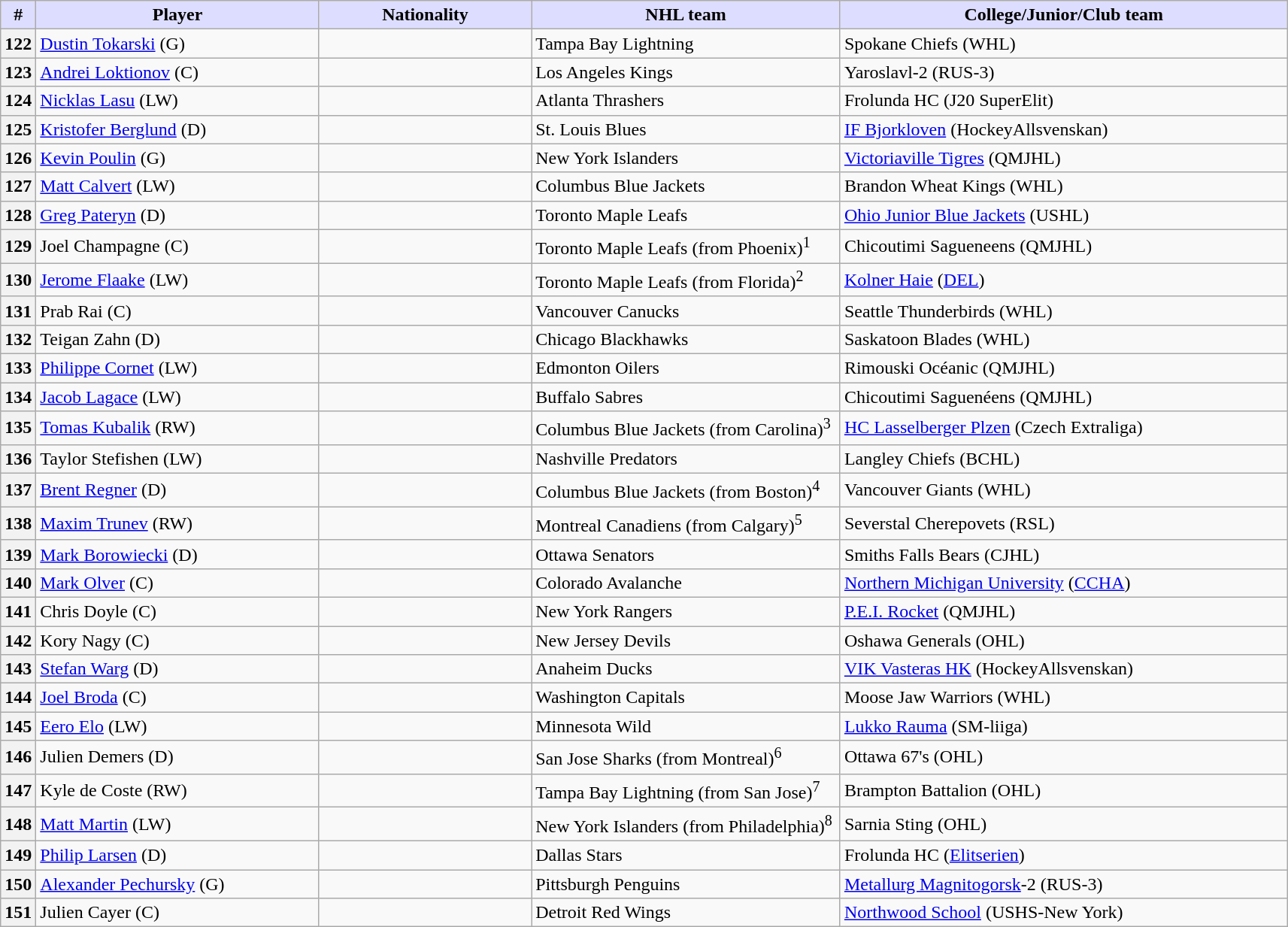<table class="wikitable sortable">
<tr>
<th style="background:#ddf; width:2.75%;">#</th>
<th style="background:#ddf; width:22.0%;">Player</th>
<th style="background:#ddf; width:16.5%;">Nationality</th>
<th style="background:#ddf; width:24.0%;">NHL team</th>
<th style="background:#ddf; width:100.0%;">College/Junior/Club team</th>
</tr>
<tr>
<th>122</th>
<td><a href='#'>Dustin Tokarski</a> (G)</td>
<td></td>
<td>Tampa Bay Lightning</td>
<td>Spokane Chiefs (WHL)</td>
</tr>
<tr>
<th>123</th>
<td><a href='#'>Andrei Loktionov</a> (C)</td>
<td></td>
<td>Los Angeles Kings</td>
<td>Yaroslavl-2 (RUS-3)</td>
</tr>
<tr>
<th>124</th>
<td><a href='#'>Nicklas Lasu</a> (LW)</td>
<td></td>
<td>Atlanta Thrashers</td>
<td>Frolunda HC (J20 SuperElit)</td>
</tr>
<tr>
<th>125</th>
<td><a href='#'>Kristofer Berglund</a> (D)</td>
<td></td>
<td>St. Louis Blues</td>
<td><a href='#'>IF Bjorkloven</a> (HockeyAllsvenskan)</td>
</tr>
<tr>
<th>126</th>
<td><a href='#'>Kevin Poulin</a> (G)</td>
<td></td>
<td>New York Islanders</td>
<td><a href='#'>Victoriaville Tigres</a> (QMJHL)</td>
</tr>
<tr>
<th>127</th>
<td><a href='#'>Matt Calvert</a> (LW)</td>
<td></td>
<td>Columbus Blue Jackets</td>
<td>Brandon Wheat Kings (WHL)</td>
</tr>
<tr>
<th>128</th>
<td><a href='#'>Greg Pateryn</a> (D)</td>
<td></td>
<td>Toronto Maple Leafs</td>
<td><a href='#'>Ohio Junior Blue Jackets</a> (USHL)</td>
</tr>
<tr>
<th>129</th>
<td>Joel Champagne (C)</td>
<td></td>
<td>Toronto Maple Leafs (from Phoenix)<sup>1</sup></td>
<td>Chicoutimi Sagueneens (QMJHL)</td>
</tr>
<tr>
<th>130</th>
<td><a href='#'>Jerome Flaake</a> (LW)</td>
<td></td>
<td>Toronto Maple Leafs (from Florida)<sup>2</sup></td>
<td><a href='#'>Kolner Haie</a> (<a href='#'>DEL</a>)</td>
</tr>
<tr>
<th>131</th>
<td>Prab Rai (C)</td>
<td></td>
<td>Vancouver Canucks</td>
<td>Seattle Thunderbirds (WHL)</td>
</tr>
<tr>
<th>132</th>
<td>Teigan Zahn (D)</td>
<td></td>
<td>Chicago Blackhawks</td>
<td>Saskatoon Blades (WHL)</td>
</tr>
<tr>
<th>133</th>
<td><a href='#'>Philippe Cornet</a> (LW)</td>
<td></td>
<td>Edmonton Oilers</td>
<td>Rimouski Océanic (QMJHL)</td>
</tr>
<tr>
<th>134</th>
<td><a href='#'>Jacob Lagace</a> (LW)</td>
<td></td>
<td>Buffalo Sabres</td>
<td>Chicoutimi Saguenéens (QMJHL)</td>
</tr>
<tr>
<th>135</th>
<td><a href='#'>Tomas Kubalik</a> (RW)</td>
<td></td>
<td>Columbus Blue Jackets (from Carolina)<sup>3</sup></td>
<td><a href='#'>HC Lasselberger Plzen</a> (Czech Extraliga)</td>
</tr>
<tr>
<th>136</th>
<td>Taylor Stefishen (LW)</td>
<td></td>
<td>Nashville Predators</td>
<td>Langley Chiefs (BCHL)</td>
</tr>
<tr>
<th>137</th>
<td><a href='#'>Brent Regner</a> (D)</td>
<td></td>
<td>Columbus Blue Jackets (from Boston)<sup>4</sup></td>
<td>Vancouver Giants (WHL)</td>
</tr>
<tr>
<th>138</th>
<td><a href='#'>Maxim Trunev</a> (RW)</td>
<td></td>
<td>Montreal Canadiens (from Calgary)<sup>5</sup></td>
<td>Severstal Cherepovets (RSL)</td>
</tr>
<tr>
<th>139</th>
<td><a href='#'>Mark Borowiecki</a> (D)</td>
<td></td>
<td>Ottawa Senators</td>
<td>Smiths Falls Bears (CJHL)</td>
</tr>
<tr>
<th>140</th>
<td><a href='#'>Mark Olver</a> (C)</td>
<td></td>
<td>Colorado Avalanche</td>
<td><a href='#'>Northern Michigan University</a> (<a href='#'>CCHA</a>)</td>
</tr>
<tr>
<th>141</th>
<td>Chris Doyle (C)</td>
<td></td>
<td>New York Rangers</td>
<td><a href='#'>P.E.I. Rocket</a> (QMJHL)</td>
</tr>
<tr>
<th>142</th>
<td>Kory Nagy (C)</td>
<td></td>
<td>New Jersey Devils</td>
<td>Oshawa Generals (OHL)</td>
</tr>
<tr>
<th>143</th>
<td><a href='#'>Stefan Warg</a> (D)</td>
<td></td>
<td>Anaheim Ducks</td>
<td><a href='#'>VIK Vasteras HK</a> (HockeyAllsvenskan)</td>
</tr>
<tr>
<th>144</th>
<td><a href='#'>Joel Broda</a> (C)</td>
<td></td>
<td>Washington Capitals</td>
<td>Moose Jaw Warriors (WHL)</td>
</tr>
<tr>
<th>145</th>
<td><a href='#'>Eero Elo</a> (LW)</td>
<td></td>
<td>Minnesota Wild</td>
<td><a href='#'>Lukko Rauma</a> (SM-liiga)</td>
</tr>
<tr>
<th>146</th>
<td>Julien Demers (D)</td>
<td></td>
<td>San Jose Sharks (from Montreal)<sup>6</sup></td>
<td>Ottawa 67's (OHL)</td>
</tr>
<tr>
<th>147</th>
<td>Kyle de Coste (RW)</td>
<td></td>
<td>Tampa Bay Lightning (from San Jose)<sup>7</sup></td>
<td>Brampton Battalion (OHL)</td>
</tr>
<tr>
<th>148</th>
<td><a href='#'>Matt Martin</a> (LW)</td>
<td></td>
<td>New York Islanders (from Philadelphia)<sup>8</sup></td>
<td>Sarnia Sting (OHL)</td>
</tr>
<tr>
<th>149</th>
<td><a href='#'>Philip Larsen</a> (D)</td>
<td></td>
<td>Dallas Stars</td>
<td>Frolunda HC (<a href='#'>Elitserien</a>)</td>
</tr>
<tr>
<th>150</th>
<td><a href='#'>Alexander Pechursky</a> (G)</td>
<td></td>
<td>Pittsburgh Penguins</td>
<td><a href='#'>Metallurg Magnitogorsk</a>-2 (RUS-3)</td>
</tr>
<tr>
<th>151</th>
<td>Julien Cayer (C)</td>
<td></td>
<td>Detroit Red Wings</td>
<td><a href='#'>Northwood School</a> (USHS-New York)</td>
</tr>
</table>
